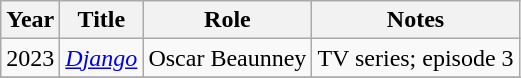<table class="wikitable sortable">
<tr>
<th>Year</th>
<th>Title</th>
<th>Role</th>
<th class="unsortable">Notes</th>
</tr>
<tr>
<td>2023</td>
<td><em><a href='#'>Django</a></em></td>
<td>Oscar Beaunney</td>
<td>TV series; episode 3</td>
</tr>
<tr>
</tr>
</table>
